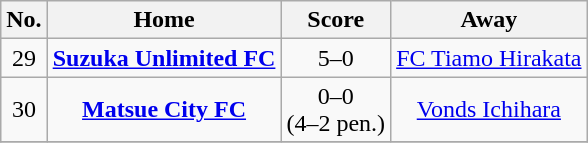<table class="wikitable" style="text-align: center">
<tr>
<th>No.</th>
<th>Home</th>
<th>Score</th>
<th>Away</th>
</tr>
<tr>
<td>29</td>
<td><strong><a href='#'>Suzuka Unlimited FC</a></strong></td>
<td>5–0</td>
<td><a href='#'>FC Tiamo Hirakata</a></td>
</tr>
<tr>
<td>30</td>
<td><strong><a href='#'>Matsue City FC</a></strong></td>
<td>0–0<br>(4–2 pen.)</td>
<td><a href='#'>Vonds Ichihara</a></td>
</tr>
<tr>
</tr>
</table>
